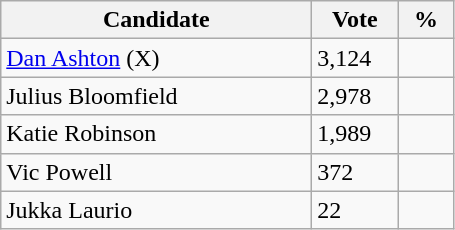<table class="wikitable">
<tr>
<th bgcolor="#DDDDFF" width="200px">Candidate</th>
<th bgcolor="#DDDDFF" width="50px">Vote</th>
<th bgcolor="#DDDDFF" width="30px">%</th>
</tr>
<tr>
<td><a href='#'>Dan Ashton</a> (X)</td>
<td>3,124</td>
<td></td>
</tr>
<tr>
<td>Julius Bloomfield</td>
<td>2,978</td>
<td></td>
</tr>
<tr>
<td>Katie Robinson</td>
<td>1,989</td>
<td></td>
</tr>
<tr>
<td>Vic Powell</td>
<td>372</td>
<td></td>
</tr>
<tr>
<td>Jukka Laurio</td>
<td>22</td>
<td></td>
</tr>
</table>
